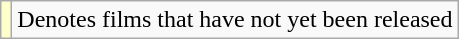<table class="wikitable">
<tr>
<td style="background:#FFFFCC;"></td>
<td>Denotes films that have not yet been released</td>
</tr>
</table>
